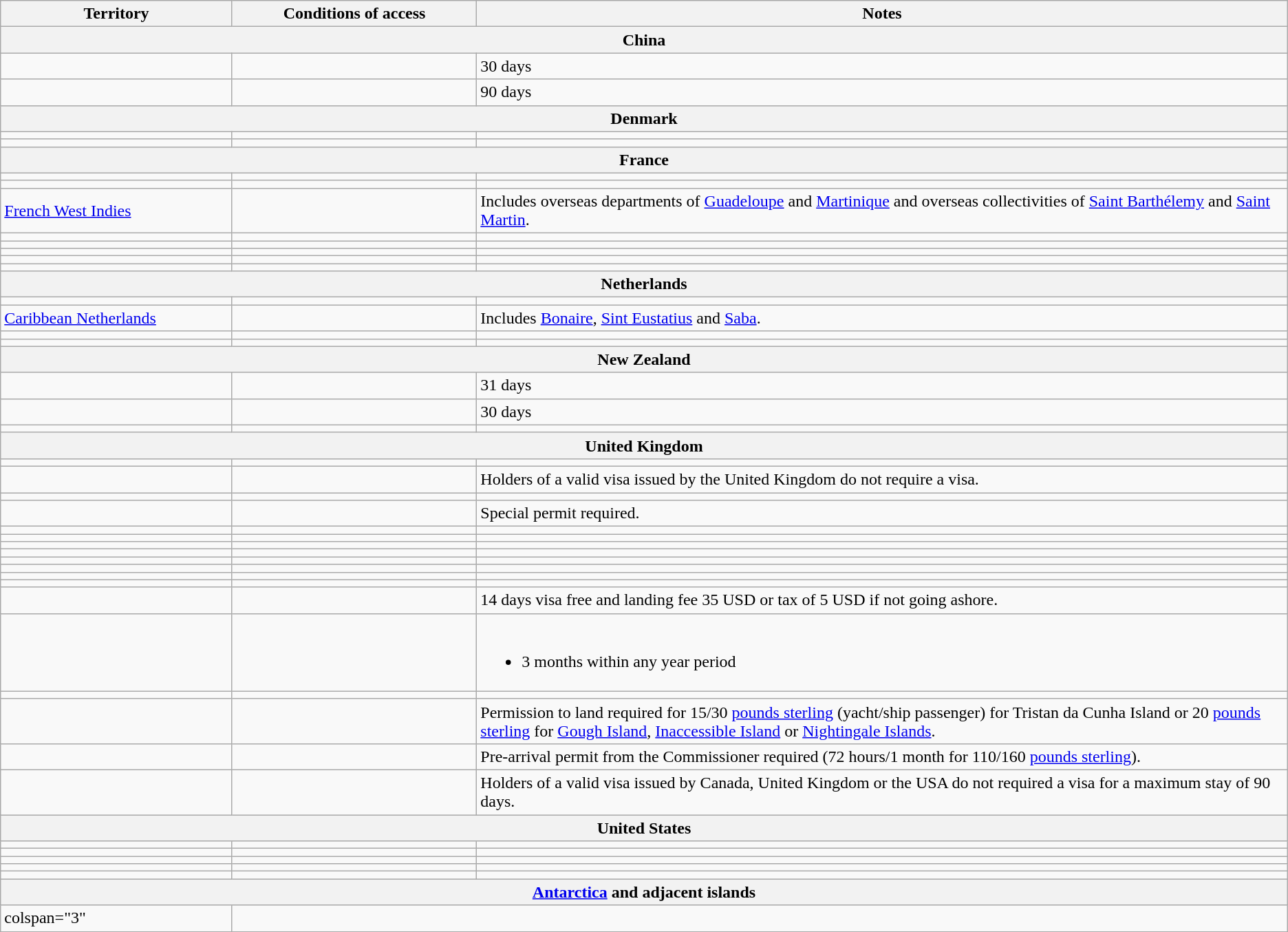<table class="wikitable" style="text-align: left; table-layout: fixed;">
<tr>
<th width="18%">Territory</th>
<th width="19%">Conditions of access</th>
<th>Notes</th>
</tr>
<tr>
<th colspan="3">China</th>
</tr>
<tr>
<td></td>
<td></td>
<td>30 days</td>
</tr>
<tr>
<td></td>
<td></td>
<td>90 days</td>
</tr>
<tr>
<th colspan="3">Denmark</th>
</tr>
<tr>
<td></td>
<td></td>
<td></td>
</tr>
<tr>
<td></td>
<td></td>
<td></td>
</tr>
<tr>
<th colspan="3">France</th>
</tr>
<tr>
<td></td>
<td></td>
<td></td>
</tr>
<tr>
<td></td>
<td></td>
<td></td>
</tr>
<tr>
<td> <a href='#'>French West Indies</a></td>
<td></td>
<td>Includes overseas departments of <a href='#'>Guadeloupe</a> and <a href='#'>Martinique</a> and overseas collectivities of <a href='#'>Saint Barthélemy</a> and <a href='#'>Saint Martin</a>.</td>
</tr>
<tr>
<td></td>
<td></td>
<td></td>
</tr>
<tr>
<td></td>
<td></td>
<td></td>
</tr>
<tr>
<td></td>
<td></td>
<td></td>
</tr>
<tr>
<td></td>
<td></td>
<td></td>
</tr>
<tr>
<td></td>
<td></td>
<td></td>
</tr>
<tr>
<th colspan="3">Netherlands</th>
</tr>
<tr>
<td></td>
<td></td>
<td></td>
</tr>
<tr>
<td> <a href='#'>Caribbean Netherlands</a></td>
<td></td>
<td>Includes <a href='#'>Bonaire</a>, <a href='#'>Sint Eustatius</a> and <a href='#'>Saba</a>.</td>
</tr>
<tr>
<td></td>
<td></td>
<td></td>
</tr>
<tr>
<td></td>
<td></td>
<td></td>
</tr>
<tr>
<th colspan="3">New Zealand</th>
</tr>
<tr>
<td></td>
<td></td>
<td>31 days</td>
</tr>
<tr>
<td></td>
<td></td>
<td>30 days</td>
</tr>
<tr>
<td></td>
<td></td>
<td></td>
</tr>
<tr>
<th colspan="3">United Kingdom</th>
</tr>
<tr>
<td></td>
<td></td>
<td></td>
</tr>
<tr>
<td></td>
<td></td>
<td>Holders of a valid visa issued by the United Kingdom do not require a visa.</td>
</tr>
<tr>
<td></td>
<td></td>
<td></td>
</tr>
<tr>
<td></td>
<td></td>
<td>Special permit required.</td>
</tr>
<tr>
<td></td>
<td></td>
<td></td>
</tr>
<tr>
<td></td>
<td></td>
<td></td>
</tr>
<tr>
<td></td>
<td></td>
<td></td>
</tr>
<tr>
<td></td>
<td></td>
<td></td>
</tr>
<tr>
<td></td>
<td></td>
<td></td>
</tr>
<tr>
<td></td>
<td></td>
<td></td>
</tr>
<tr>
<td></td>
<td></td>
<td></td>
</tr>
<tr>
<td></td>
<td></td>
<td></td>
</tr>
<tr>
<td></td>
<td></td>
<td>14 days visa free and landing fee 35 USD or tax of 5 USD if not going ashore.</td>
</tr>
<tr>
<td></td>
<td></td>
<td><br><ul><li>3 months within any year period</li></ul></td>
</tr>
<tr>
<td></td>
<td></td>
<td></td>
</tr>
<tr>
<td></td>
<td></td>
<td>Permission to land required for 15/30 <a href='#'>pounds sterling</a> (yacht/ship passenger) for Tristan da Cunha Island or 20 <a href='#'>pounds sterling</a> for <a href='#'>Gough Island</a>, <a href='#'>Inaccessible Island</a> or <a href='#'>Nightingale Islands</a>.</td>
</tr>
<tr>
<td></td>
<td></td>
<td>Pre-arrival permit from the Commissioner required (72 hours/1 month for 110/160 <a href='#'>pounds sterling</a>).</td>
</tr>
<tr>
<td></td>
<td></td>
<td>Holders of a valid visa issued by Canada, United Kingdom or the USA do not required a visa for a maximum stay of 90 days.</td>
</tr>
<tr>
<th colspan="3">United States</th>
</tr>
<tr>
<td></td>
<td></td>
<td></td>
</tr>
<tr>
<td></td>
<td></td>
<td></td>
</tr>
<tr>
<td></td>
<td></td>
<td></td>
</tr>
<tr>
<td></td>
<td></td>
<td></td>
</tr>
<tr>
<td></td>
<td></td>
<td></td>
</tr>
<tr>
<th colspan="3"><a href='#'>Antarctica</a> and adjacent islands</th>
</tr>
<tr>
<td>colspan="3" </td>
</tr>
<tr>
</tr>
</table>
